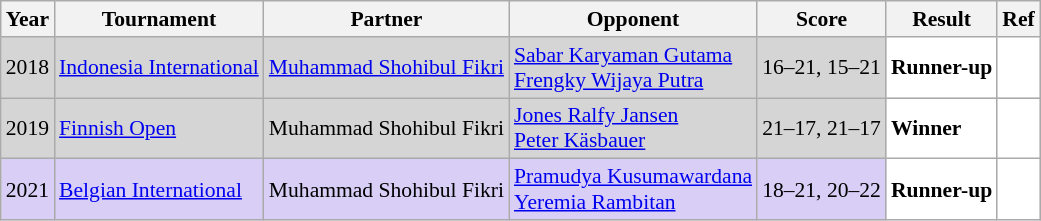<table class="sortable wikitable" style="font-size: 90%;">
<tr>
<th>Year</th>
<th>Tournament</th>
<th>Partner</th>
<th>Opponent</th>
<th>Score</th>
<th>Result</th>
<th>Ref</th>
</tr>
<tr style="background:#D5D5D5">
<td align="center">2018</td>
<td align="left"><a href='#'>Indonesia International</a></td>
<td align="left"> <a href='#'>Muhammad Shohibul Fikri</a></td>
<td align="left"> <a href='#'>Sabar Karyaman Gutama</a><br> <a href='#'>Frengky Wijaya Putra</a></td>
<td align="left">16–21, 15–21</td>
<td style="text-align:left; background:white"> <strong>Runner-up</strong></td>
<td style="text-align:center; background:white"></td>
</tr>
<tr style="background:#D5D5D5">
<td align="center">2019</td>
<td align="left"><a href='#'>Finnish Open</a></td>
<td align="left"> Muhammad Shohibul Fikri</td>
<td align="left"> <a href='#'>Jones Ralfy Jansen</a><br> <a href='#'>Peter Käsbauer</a></td>
<td align="left">21–17, 21–17</td>
<td style="text-align:left; background:white"> <strong>Winner</strong></td>
<td style="text-align:center; background:white"></td>
</tr>
<tr style="background:#D8CEF6">
<td align="center">2021</td>
<td align="left"><a href='#'>Belgian International</a></td>
<td align="left"> Muhammad Shohibul Fikri</td>
<td align="left"> <a href='#'>Pramudya Kusumawardana</a><br> <a href='#'>Yeremia Rambitan</a></td>
<td align="left">18–21, 20–22</td>
<td style="text-align:left; background:white"> <strong>Runner-up</strong></td>
<td style="text-align:center; background:white"></td>
</tr>
</table>
